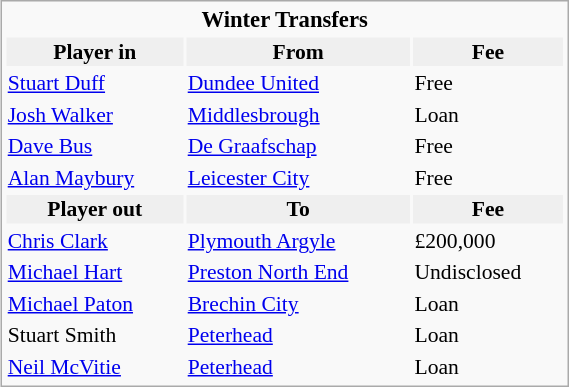<table class="infobox" style="font-size:90%; padding:1px" width=30%>
<tr>
<th colspan="3" style="text-align:center; font-size:105%">Winter Transfers</th>
</tr>
<tr bgcolor="#EFEFEF">
<th>Player in</th>
<th>From</th>
<th>Fee</th>
</tr>
<tr>
<td> <a href='#'>Stuart Duff</a></td>
<td><a href='#'>Dundee United</a></td>
<td>Free </td>
</tr>
<tr>
<td> <a href='#'>Josh Walker</a></td>
<td><a href='#'>Middlesbrough</a></td>
<td>Loan </td>
</tr>
<tr>
<td> <a href='#'>Dave Bus</a></td>
<td><a href='#'>De Graafschap</a></td>
<td>Free </td>
</tr>
<tr>
<td> <a href='#'>Alan Maybury</a></td>
<td><a href='#'>Leicester City</a></td>
<td>Free </td>
</tr>
<tr bgcolor="#EFEFEF">
<th>Player out</th>
<th>To</th>
<th>Fee</th>
</tr>
<tr>
<td> <a href='#'>Chris Clark</a></td>
<td><a href='#'>Plymouth Argyle</a></td>
<td>£200,000 </td>
</tr>
<tr>
<td> <a href='#'>Michael Hart</a></td>
<td><a href='#'>Preston North End</a></td>
<td>Undisclosed </td>
</tr>
<tr>
<td> <a href='#'>Michael Paton</a></td>
<td><a href='#'>Brechin City</a></td>
<td>Loan</td>
</tr>
<tr>
<td> Stuart Smith</td>
<td><a href='#'>Peterhead</a></td>
<td>Loan </td>
</tr>
<tr>
<td> <a href='#'>Neil McVitie</a></td>
<td><a href='#'>Peterhead</a></td>
<td>Loan </td>
</tr>
</table>
